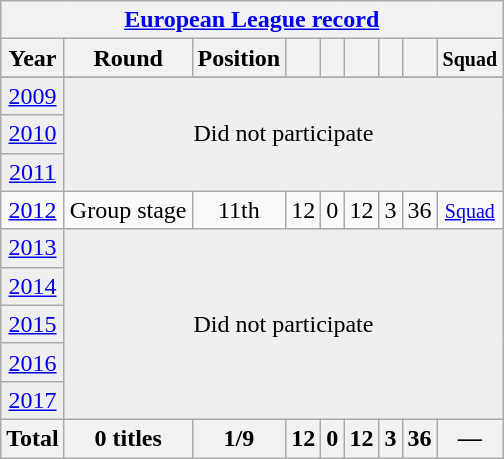<table class="wikitable" style="text-align: center;">
<tr>
<th colspan=10><a href='#'>European League record</a></th>
</tr>
<tr>
<th>Year</th>
<th>Round</th>
<th>Position</th>
<th></th>
<th></th>
<th></th>
<th></th>
<th></th>
<th><small>Squad</small></th>
</tr>
<tr>
</tr>
<tr bgcolor="efefef">
<td><a href='#'>2009</a></td>
<td colspan=8 rowspan=3 align=center>Did not participate</td>
</tr>
<tr bgcolor="efefef">
<td><a href='#'>2010</a></td>
</tr>
<tr bgcolor="efefef">
<td><a href='#'>2011</a></td>
</tr>
<tr>
<td><a href='#'>2012</a></td>
<td>Group stage</td>
<td>11th</td>
<td>12</td>
<td>0</td>
<td>12</td>
<td>3</td>
<td>36</td>
<td><small><a href='#'>Squad</a></small></td>
</tr>
<tr bgcolor="efefef">
<td><a href='#'>2013</a></td>
<td colspan=8 rowspan=5 align=center>Did not participate</td>
</tr>
<tr bgcolor="efefef">
<td><a href='#'>2014</a></td>
</tr>
<tr bgcolor="efefef">
<td><a href='#'>2015</a></td>
</tr>
<tr bgcolor="efefef">
<td><a href='#'>2016</a></td>
</tr>
<tr bgcolor="efefef">
<td><a href='#'>2017</a></td>
</tr>
<tr>
<th>Total</th>
<th>0 titles</th>
<th>1/9</th>
<th>12</th>
<th>0</th>
<th>12</th>
<th>3</th>
<th>36</th>
<th>—</th>
</tr>
</table>
